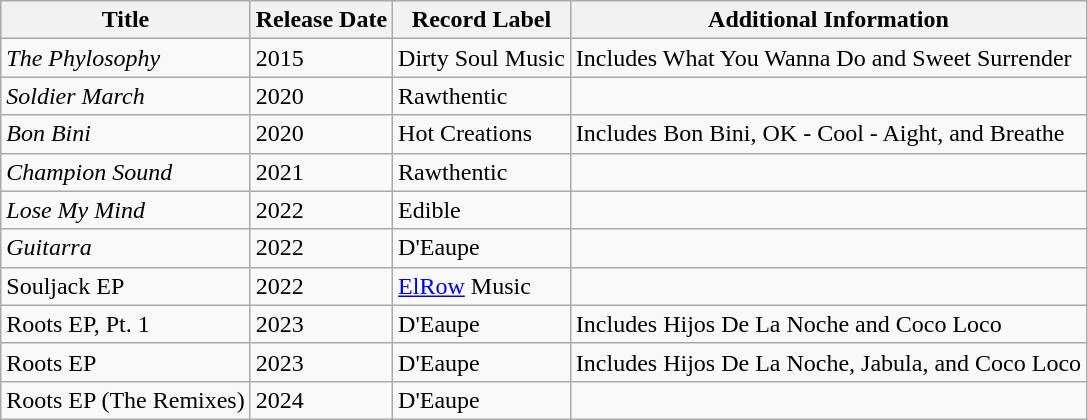<table class="wikitable plainrowheaders">
<tr>
<th>Title</th>
<th>Release Date</th>
<th>Record Label</th>
<th>Additional Information</th>
</tr>
<tr>
<td><em>The Phylosophy</em></td>
<td>2015</td>
<td>Dirty Soul Music</td>
<td>Includes What You Wanna Do and Sweet Surrender</td>
</tr>
<tr>
<td><em>Soldier March</em></td>
<td>2020</td>
<td>Rawthentic</td>
<td></td>
</tr>
<tr>
<td><em>Bon Bini</em></td>
<td>2020</td>
<td>Hot Creations</td>
<td>Includes Bon Bini, OK - Cool - Aight, and Breathe</td>
</tr>
<tr>
<td><em>Champion Sound</em></td>
<td>2021</td>
<td>Rawthentic</td>
<td></td>
</tr>
<tr>
<td><em>Lose My Mind</em></td>
<td>2022</td>
<td>Edible</td>
<td></td>
</tr>
<tr>
<td><em>Guitarra</em> </td>
<td>2022</td>
<td>D'Eaupe</td>
<td></td>
</tr>
<tr>
<td>Souljack EP</td>
<td>2022</td>
<td><a href='#'>ElRow</a> Music</td>
<td></td>
</tr>
<tr>
<td>Roots EP, Pt. 1</td>
<td>2023</td>
<td>D'Eaupe</td>
<td>Includes Hijos De La Noche and Coco Loco</td>
</tr>
<tr>
<td>Roots EP</td>
<td>2023</td>
<td>D'Eaupe</td>
<td>Includes Hijos De La Noche, Jabula, and Coco Loco</td>
</tr>
<tr>
<td>Roots EP (The Remixes)</td>
<td>2024</td>
<td>D'Eaupe</td>
<td></td>
</tr>
</table>
